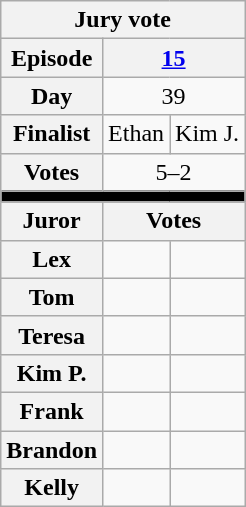<table class="wikitable nowrap" style="text-align:center;">
<tr>
<th colspan="3">Jury vote</th>
</tr>
<tr>
<th>Episode</th>
<th colspan="2"><a href='#'>15</a></th>
</tr>
<tr>
<th>Day</th>
<td colspan="2">39</td>
</tr>
<tr>
<th>Finalist</th>
<td>Ethan</td>
<td>Kim J.</td>
</tr>
<tr>
<th>Votes</th>
<td colspan="2">5–2</td>
</tr>
<tr>
<td style="background-color:black;" colspan="3"></td>
</tr>
<tr>
<th>Juror</th>
<th colspan="2">Votes</th>
</tr>
<tr>
<th>Lex</th>
<td></td>
<td></td>
</tr>
<tr>
<th>Tom</th>
<td></td>
<td></td>
</tr>
<tr>
<th>Teresa</th>
<td></td>
<td></td>
</tr>
<tr>
<th>Kim P.</th>
<td></td>
<td></td>
</tr>
<tr>
<th>Frank</th>
<td></td>
<td></td>
</tr>
<tr>
<th>Brandon</th>
<td></td>
<td></td>
</tr>
<tr>
<th>Kelly</th>
<td></td>
<td></td>
</tr>
</table>
